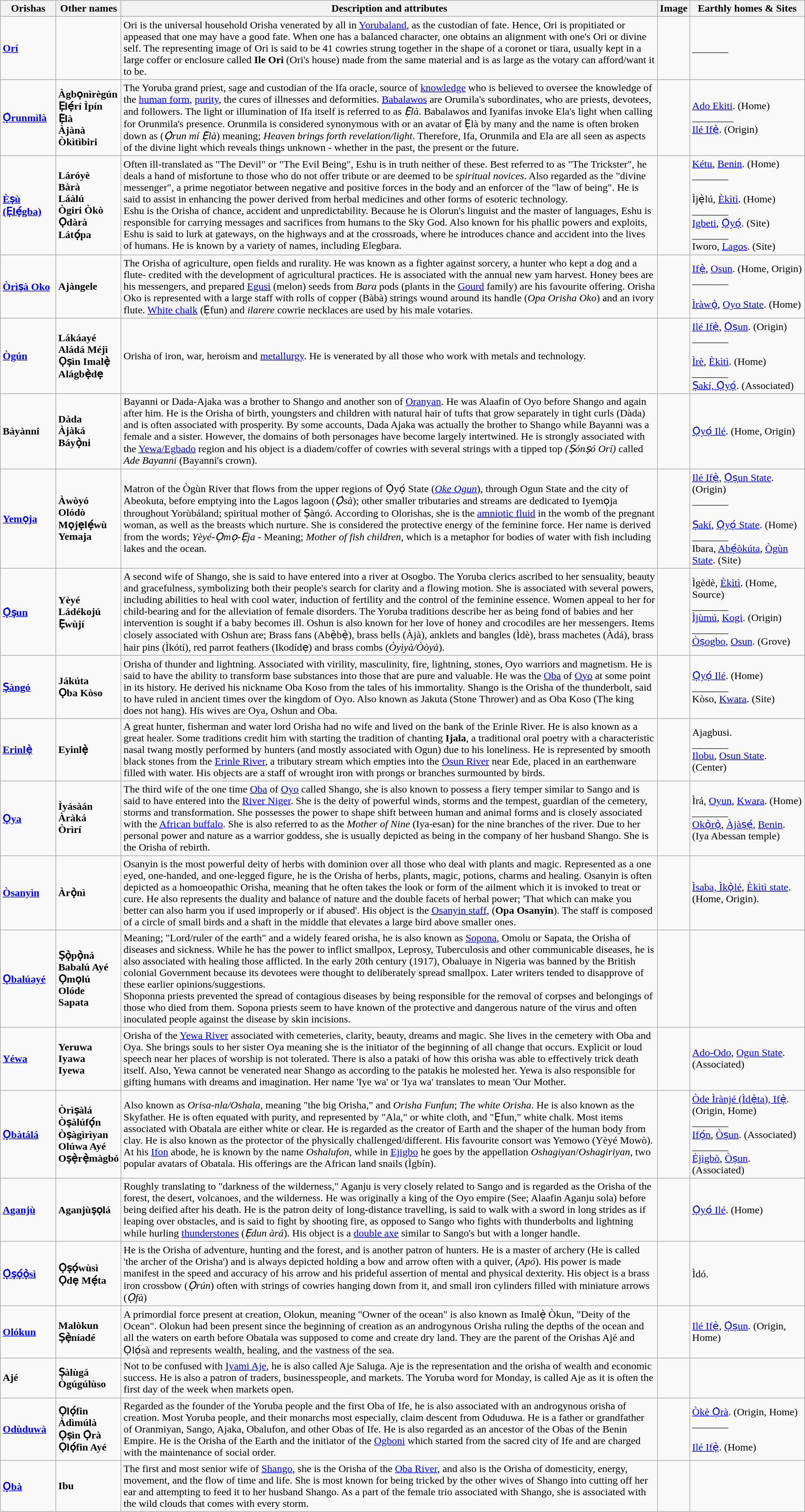<table class="wikitable sortable">
<tr>
<th scope="col" style="width: 7%;">Orishas</th>
<th scope="col" style="width: 6%;">Other names</th>
<th scope="col" style="width: 72%;">Description and attributes</th>
<th>Image</th>
<th scope="col" style="width: 15%;">Earthly homes & Sites</th>
</tr>
<tr>
<td><strong><a href='#'>Orí</a></strong></td>
<td></td>
<td>Ori is the universal household Orisha venerated by all in <a href='#'>Yorubaland</a>, as the custodian of fate. Hence, Ori is propitiated or appeased that one may have a good fate. When one has a balanced character, one obtains an alignment with one's Ori or divine self. The representing image of Ori is said to be 41 cowries strung together in the shape of a coronet or tiara, usually kept in a large coffer or enclosure called <strong>Ile Ori</strong> (Ori's house) made from the same material and is as large as the votary can afford/want it to be.</td>
<td></td>
<td>_______</td>
</tr>
<tr>
<td><strong><a href='#'>Ọ̀runmìlà</a></strong></td>
<td><strong>Àgbọnìrègún</strong><br> <strong>Ẹlẹ́rí Ìpín</strong><br> <strong>Ẹ̀là</strong><br> <strong>Àjànà</strong><br> <strong>Òkìtìbiri</strong></td>
<td>The Yoruba grand priest, sage and custodian of the Ifa oracle, source of <a href='#'>knowledge</a> who is believed to oversee the knowledge of the <a href='#'>human form</a>, <a href='#'>purity</a>, the cures of illnesses and deformities. <a href='#'>Babalawos</a> are Orumila's subordinates, who are priests, devotees, and followers. The light or illumination of Ifa itself is referred to as <em>Ẹ̀là</em>. Babalawos and Iyanifas invoke Ela's light when calling for Orunmila's presence. Orunmila is considered synonymous with or an avatar of Ẹ̀là by many and the name is often broken down as (<em>Ọ̀run mí Ẹ̀là</em>) meaning; <em>Heaven brings forth revelation/light</em>. Therefore, Ifa, Orunmila and Ela are all seen as aspects of the divine light which reveals things unknown - whether in the past, the present or the future.</td>
<td></td>
<td><a href='#'>Ado Ekiti</a>. (Home) <br> ________<br> <a href='#'>Ilé Ifẹ̀</a>. (Origin)</td>
</tr>
<tr>
<td><strong><a href='#'>Èṣù (Ẹlẹ́gba)</a></strong></td>
<td><strong>Láróyè</strong> <br> <strong>Bàrà</strong> <br> <strong>Láàlú</strong> <br> <strong>Ògiri Òkò</strong> <br> <strong>Ọ̀dàrà</strong><br><strong>Látọ́pa</strong></td>
<td>Often ill-translated as "The Devil" or "The Evil Being", Eshu is in truth neither of these. Best referred to as "The Trickster", he deals a hand of misfortune to those who do not offer tribute or are deemed to be <em>spiritual novices</em>. Also regarded as the "divine messenger", a prime negotiator between negative and positive forces in the body and an enforcer of the "law of being". He is said to assist in enhancing the power derived from herbal medicines and other forms of esoteric technology.<br>Eshu is the Orisha of chance, accident and unpredictability. Because he is Olorun's linguist and the master of languages, Eshu is responsible for carrying messages and sacrifices from humans to the Sky God. Also known for his phallic powers and exploits, Eshu is said to lurk at gateways, on the highways and at the crossroads, where he introduces chance and accident into the lives of humans. He is known by a variety of names, including Elegbara.</td>
<td></td>
<td><a href='#'>Kétu</a>, <a href='#'>Benin</a>. (Home)<br>_______<br><br>Ìjẹ̀lú, <a href='#'>Èkìtì</a>. (Home)<br>_______<br>
<a href='#'>Igbeti</a>, <a href='#'>Ọ̀yọ́</a>. (Site) <br>_______<br>
Iworo, <a href='#'>Lagos</a>. (Site)</td>
</tr>
<tr>
<td><strong><a href='#'>Òrìṣà Oko</a></strong></td>
<td><strong>Ajàngele</strong></td>
<td>The Orisha of agriculture, open fields and rurality. He was known as a fighter against sorcery, a hunter who kept a dog and a flute- credited with the development of agricultural practices. He is associated with the annual new yam harvest. Honey bees are his messengers, and prepared <a href='#'>Egusi</a> (melon) seeds from <em>Bara</em> pods (plants in the <a href='#'>Gourd</a> family) are his favourite offering. Orisha Oko is represented with a large staff with rolls of copper (Bàbà) strings wound around its handle (<em>Opa Orisha Oko</em>) and an ivory flute. <a href='#'>White chalk</a> (Ẹfun) and <em>ilarere</em> cowrie necklaces are used by his male votaries.</td>
<td></td>
<td><a href='#'>Ifẹ̀</a>, <a href='#'>Osun</a>. (Home, Origin)<br>_______<br><br><a href='#'>Ìràwọ̀</a>, <a href='#'>Oyo State</a>. (Home)</td>
</tr>
<tr>
<td><strong><a href='#'>Ògún</a></strong></td>
<td><strong>Lákáayé</strong> <br> <strong>Aládá Méjì</strong><br> <strong>Ọṣìn Imalẹ̀</strong> <br> <strong>Alágbẹ̀dẹ</strong></td>
<td>Orisha of iron, war, heroism and <a href='#'>metallurgy</a>. He is venerated by all those who work with metals and technology.</td>
<td></td>
<td><a href='#'>Ilé Ifẹ̀</a>, <a href='#'>Ọ̀ṣun</a>. (Origin)<br>_______<br><br><a href='#'>Ìrè</a>, <a href='#'>Èkìtì</a>. (Home)<br>_______<br><a href='#'>Ṣakí, Ọ̀yọ́</a>. (Associated)</td>
</tr>
<tr>
<td><strong>Bàyànni</strong></td>
<td><strong>Dàda</strong> <br> <strong>Àjàká</strong> <br> <strong>Báyọ̀ni</strong></td>
<td>Bayanni or Dada-Ajaka was a brother to Shango and another son of <a href='#'>Oranyan</a>. He was Alaafin of Oyo before Shango and again after him. He is the Orisha of birth, youngsters and children with natural hair of tufts that grow separately in tight curls (Dàda) and is often associated with prosperity. By some accounts, Dada Ajaka was actually the brother to Shango while Bayanni was a female and a sister. However, the domains of both personages have become largely intertwined. He is strongly associated with the <a href='#'>Yewa/Egbado</a> region and his object is a diadem/coffer of cowries with several strings with a tipped top <em>(Ṣónṣó Orí)</em> called <em>Ade Bayanni</em> (Bayanni's crown).</td>
<td></td>
<td><a href='#'>Ọ̀yọ́ Ilé</a>. (Home, Origin)</td>
</tr>
<tr>
<td><strong><a href='#'>Yemọja</a></strong></td>
<td><strong>Àwòyó</strong> <br> <strong>Olódò</strong> <br><strong>Mọjẹlẹ́wù</strong><br><strong>Yemaja</strong></td>
<td>Matron of the Ògùn River that flows from the upper regions of Ọ̀yọ́ State (<em><a href='#'>Oke Ogun</a></em>), through Ogun State and the city of Abeokuta, before emptying into the Lagos lagoon (<em>Ọ̀sà</em>); other smaller tributaries and streams are dedicated to Iyemọja throughout Yorùbáland; spiritual mother of Ṣàngó. According to Olorishas, she is the <a href='#'>amniotic fluid</a> in the womb of the pregnant woman, as well as the breasts which nurture. She is considered the protective energy of the feminine force. Her name is derived from the words; <em>Yèyé-Ọmọ-Ẹja</em> - Meaning; <em>Mother of fish children</em>, which is a metaphor for bodies of water with fish including lakes and the ocean.</td>
<td></td>
<td><a href='#'>Ilé Ifẹ̀</a>, <a href='#'>Ọ̀ṣun State</a>. (Origin)<br>_______<br><br><a href='#'>Ṣakí</a>, <a href='#'>Ọ̀yọ́ State</a>. (Home) <br>_______<br>
Ibara, <a href='#'>Abẹ́òkúta</a>, <a href='#'>Ògùn State</a>. (Site)</td>
</tr>
<tr>
<td><strong><a href='#'>Ọ̀ṣun</a></strong></td>
<td><strong>Yèyé</strong> <br> <strong>Ládékojú</strong><br> <strong>Ẹ̀wùjí</strong></td>
<td>A second wife of Shango, she is said to have entered into a river at Osogbo. The Yoruba clerics ascribed to her sensuality, beauty and gracefulness, symbolizing both their people's search for clarity and a flowing motion. She is associated with several powers, including abilities to heal with cool water, induction of fertility and the control of the feminine essence. Women appeal to her for child-bearing and for the alleviation of female disorders. The Yoruba traditions describe her as being fond of babies and her intervention is sought if a baby becomes ill. Oshun is also known for her love of honey and crocodiles are her messengers. Items closely associated with Oshun are; Brass fans (Abẹ̀bẹ̀), brass bells (Àjà), anklets and bangles (Ìdè), brass machetes (Àdá), brass hair pins (Ìkótí), red parrot feathers (Ikodídẹ) and brass combs (<em>Òyìyà/Òòyà</em>).</td>
<td></td>
<td>Ìgèdè, <a href='#'>Èkìtì</a>. (Home, Source)<br>_______<br> <a href='#'>Ìjùmú</a>, <a href='#'>Kogi</a>. (Origin) <br>_______<br><a href='#'>Òṣogbo</a>, <a href='#'>Osun</a>. (Grove)</td>
</tr>
<tr>
<td><strong><a href='#'>Ṣàngó</a></strong></td>
<td><strong>Jákúta</strong> <br> <strong>Ọba Kòso</strong></td>
<td>Orisha of thunder and lightning. Associated with virility, masculinity, fire, lightning, stones, Oyo warriors and magnetism. He is said to have the ability to transform base substances into those that are pure and valuable. He was the <a href='#'>Oba</a> of <a href='#'>Oyo</a> at some point in its history. He derived his nickname Oba Koso from the tales of his immortality. Shango is the Orisha of the thunderbolt, said to have ruled in ancient times over the kingdom of Oyo. Also known as Jakuta (Stone Thrower) and as Oba Koso (The king does not hang). His wives are Oya, Oshun and Oba.</td>
<td></td>
<td><a href='#'>Ọ̀yọ́ Ilé</a>. (Home) <br>_______<br> Kòso, <a href='#'>Kwara</a>. (Site)</td>
</tr>
<tr>
<td><strong><a href='#'>Erinlẹ̀</a></strong></td>
<td><strong>Eyinlẹ̀</strong></td>
<td>A great hunter, fisherman and water lord Orisha had no wife and lived on the bank of the Erinle River. He is also known as a great healer. Some traditions credit him with starting the tradition of chanting <strong>Ijala</strong>, a traditional oral poetry with a characteristic nasal twang mostly performed by hunters (and mostly associated with Ogun) due to his loneliness. He is represented by smooth black stones from the <a href='#'>Erinle River</a>, a tributary stream which empties into the <a href='#'>Osun River</a> near Ede, placed in an earthenware filled with water. His objects are a staff of wrought iron with prongs or branches surmounted by birds.</td>
<td></td>
<td>Ajagbusi.<br>_______<br><a href='#'>Ilobu</a>, <a href='#'>Osun State</a>. (Center)</td>
</tr>
<tr>
<td><strong><a href='#'>Ọya</a></strong></td>
<td><strong>Ìyásàán</strong> <br> <strong>Àràká</strong> <br> <strong>Òrìrí</strong></td>
<td>The third wife of the one time <a href='#'>Oba</a> of <a href='#'>Oyo</a> called Shango, she is also known to possess a fiery temper similar to Sango and is said to have entered into the <a href='#'>River Niger</a>. She is the deity of powerful winds, storms and the tempest, guardian of the cemetery, storms and transformation. She possesses the power to shape shift between human and animal forms and is closely associated with the <a href='#'>African buffalo</a>. She is also referred to as the <em>Mother of Nine</em> (Iya-esan) for the nine branches of the river. Due to her personal power and nature as a warrior goddess, she is usually depicted as being in the company of her husband Shango. She is the Orisha of rebirth.</td>
<td></td>
<td>Ìrá, <a href='#'>Oyun</a>, <a href='#'>Kwara</a>. (Home) <br>_______<br><a href='#'>Okọ̀rọ̀</a>, <a href='#'>Àjàṣẹ́</a>, <a href='#'>Benin</a>. (Iya Abessan temple)</td>
</tr>
<tr>
<td><strong><a href='#'>Òsanyìn</a></strong></td>
<td><strong>Àrọ̀nì</strong></td>
<td>Osanyin is the most powerful deity of herbs with dominion over all those who deal with plants and magic. Represented as a one eyed, one-handed, and one-legged figure, he is the Orisha of herbs, plants, magic, potions, charms and healing. Osanyin is often depicted as a homoeopathic Orisha, meaning that he often takes the look or form of the ailment which it is invoked to treat or cure. He also represents the duality and balance of nature and the double facets of herbal power; 'That which can make you better can also harm you if used improperly or if abused'. His object is the <a href='#'>Osanyin staff</a>, (<strong>Opa Osanyin</strong>). The staff is composed of a circle of small birds and a shaft in the middle that elevates a large bird above smaller ones.</td>
<td></td>
<td><a href='#'>Ìsaba, Ìkọ̀lé</a>, <a href='#'>Èkìtì state</a>. (Home, Origin).</td>
</tr>
<tr>
<td><strong><a href='#'>Ọbalúayé</a></strong></td>
<td><strong>Ṣọ̀pọ̀ná</strong> <br> <strong>Babalú Ayé</strong> <br><strong>Ọmọlú</strong> <br><strong>Olóde</strong> <br><strong>Sapata</strong></td>
<td>Meaning; "Lord/ruler of the earth" and a widely feared orisha, he is also known as <a href='#'>Sopona</a>, Omolu or Sapata, the Orisha of diseases and sickness. While he has the power to inflict smallpox, Leprosy, Tuberculosis and other communicable diseases, he is also associated with healing those afflicted. In the early 20th century (1917), Obaluaye in Nigeria was banned by the British colonial Government because its devotees were thought to deliberately spread smallpox. Later writers tended to disapprove of these earlier opinions/suggestions.<br>Shoponna priests prevented the spread of contagious diseases by being responsible for the removal of corpses and belongings of those who died from them. Sopona priests seem to have known of the protective and dangerous nature of the virus and often inoculated people against the disease by skin incisions.</td>
<td></td>
</tr>
<tr>
<td><strong><a href='#'>Yéwa</a></strong></td>
<td><strong>Yeruwa</strong> <br> <strong>Iyawa</strong> <br> <strong>Iyewa</strong> <br></td>
<td>Orisha of the <a href='#'>Yewa River</a> associated with cemeteries, clarity, beauty, dreams and magic. She lives in the cemetery with Oba and Oya. She brings souls to her sister Oya meaning she is the initiator of the beginning of all change that occurs. Explicit or loud speech near her places of worship is not tolerated. There is also a pataki of how this orisha was able to effectively trick death itself. Also, Yewa cannot be venerated near Shango as according to the patakis he molested her. Yewa is also responsible for gifting humans with dreams and imagination. Her name 'Iye wa' or 'Iya wa' translates to mean 'Our Mother.</td>
<td></td>
<td><a href='#'>Ado-Odo</a>, <a href='#'>Ogun State</a>. (Associated)</td>
</tr>
<tr>
<td><strong><a href='#'>Ọbàtálá</a></strong></td>
<td><strong>Òrìṣàlá</strong> <br> <strong>Òṣàlúfọ́n</strong> <br><strong>Òṣàgìrìyan</strong> <br> <strong>Olúwa Ayé</strong> <br><strong>Oṣẹ̀rẹ̀màgbó</strong></td>
<td>Also known as <em>Orisa-nla/Oshala</em>, meaning "the big Orisha," and <em>Orisha Funfun</em>; <em>The white Orisha</em>. He is also known as the Skyfather. He is often equated with purity, and represented by "Ala," or white cloth, and "Ẹfun," white chalk. Most items associated with Obatala are either white or clear. He is regarded as the creator of Earth and the shaper of the human body from clay. He is also known as the protector of the physically challenged/different. His favourite consort was Yemowo (Yèyé Mowò). At his <a href='#'>Ifon</a> abode, he is known by the name <em>Oshalufon</em>, while in <a href='#'>Ejigbo</a> he goes by the appellation <em>Oshagiyan</em>/<em>Oshagiriyan</em>, two popular avatars of Obatala. His offerings are the African land snails (Ìgbín).</td>
<td></td>
<td><a href='#'>Òde Ìrànjé (Ìdẹ̀ta), Ifẹ̀</a>. (Origin, Home) <br>_______<br><a href='#'>Ifọ́n</a>, <a href='#'>Òṣun</a>. (Associated)<br>_______<br><a href='#'>Èjìgbò</a>, <a href='#'>Òṣun</a>. (Associated)</td>
</tr>
<tr>
<td><strong><a href='#'>Aganjù</a></strong></td>
<td><strong>Aganjùṣọlá</strong></td>
<td>Roughly translating to "darkness of the wilderness," Aganju is very closely related to Sango and is regarded as the Orisha of the forest, the desert, volcanoes, and the wilderness. He was originally a king of the Oyo empire (See; Alaafin Aganju sola) before being deified after his death. He is the patron deity of long-distance travelling, is said to walk with a sword in long strides as if leaping over obstacles, and is said to fight by shooting fire, as opposed to Sango who fights with thunderbolts and lightning while hurling <a href='#'>thunderstones</a> (<em>Ẹdun àrá</em>). His object is a <a href='#'>double axe</a> similar to Sango's but with a longer handle.</td>
<td></td>
<td><a href='#'>Ọ̀yọ́ Ilé</a>. (Home)</td>
</tr>
<tr>
<td><strong><a href='#'>Ọ̀ṣọ́ọ̀sì</a></strong></td>
<td><strong>Ọ̀ṣọ́wùsì</strong> <br> <strong>Ọdẹ Mẹ́ta</strong></td>
<td>He is the Orisha of adventure, hunting and the forest, and is another patron of hunters. He is a master of archery (He is called 'the archer of the Orisha') and is always depicted holding a bow and arrow often with a quiver, (<em>Apó</em>). His power is made manifest in the speed and accuracy of his arrow and his prideful assertion of mental and physical dexterity. His object is a brass iron crossbow (<em>Ọrún</em>) often with strings of cowries hanging down from it, and small iron cylinders filled with miniature arrows (<em>Ọfà</em>)</td>
<td></td>
<td>Ìdó.</td>
</tr>
<tr>
<td><strong><a href='#'>Olókun</a></strong></td>
<td><strong>Malòkun</strong> <br> <strong>Ṣẹ̀níadé</strong></td>
<td>A primordial force present at creation, Olokun, meaning "Owner of the ocean" is also known as Imalẹ̀ Òkun, "Deity of the Ocean". Olokun had been present since the beginning of creation as an androgynous Orisha ruling the depths of the ocean and all the waters on earth before Obatala was supposed to come and create dry land. They are the parent of the Orishas Ajé and Ọlọ́sà and represents wealth, healing, and the vastness of the sea.</td>
<td></td>
<td><a href='#'>Ilé Ifẹ̀</a>, <a href='#'>Ọ̀ṣun</a>. (Origin, Home)</td>
</tr>
<tr>
<td><strong>Ajé</strong></td>
<td><strong>Ṣàlùgá</strong> <br><strong>Ògúgúlùso</strong></td>
<td>Not to be confused with <a href='#'>Iyami Aje</a>, he is also called Aje Saluga. Aje is the representation and the orisha of wealth and economic success. He is also a patron of traders, businesspeople, and markets. The Yoruba word for Monday, is called Aje as it is often the first day of the week when markets open.</td>
<td></td>
</tr>
<tr>
<td><strong><a href='#'>Odùduwà</a></strong></td>
<td><strong>Ọlọ́fin Àdìmúlà</strong> <br> <strong>Ọṣìn Ọ̀rà</strong> <br><strong>Ọlọ́fin Ayé</strong></td>
<td>Regarded as the founder of the Yoruba people and the first Oba of Ife, he is also associated with an androgynous orisha of creation. Most Yoruba people, and their monarchs most especially, claim descent from Oduduwa. He is a father or grandfather of Oranmiyan, Sango, Ajaka, Obalufon, and other Obas of Ife. He is also regarded as an ancestor of the Obas of the Benin Empire. He is the Orisha of the Earth and the initiator of the <a href='#'>Ogboni</a> which started from the sacred city of Ife and are charged with the maintenance of social order.</td>
<td></td>
<td><a href='#'>Òkè Ọ̀rà</a>. (Origin, Home)<br>_______<br><br><a href='#'>Ilé Ifẹ̀</a>. (Home)</td>
</tr>
<tr>
<td><strong><a href='#'>Ọbà</a></strong></td>
<td><strong>Ibu</strong></td>
<td>The first and most senior wife of <a href='#'>Shango</a>, she is the Orisha of the <a href='#'>Oba River</a>, and also is the Orisha of domesticity, energy, movement, and the flow of time and life. She is most known for being tricked by the other wives of Shango into cutting off her ear and attempting to feed it to her husband Shango. As a part of the female trio associated with Shango, she is associated with the wild clouds that comes with every storm.</td>
<td></td>
</tr>
</table>
